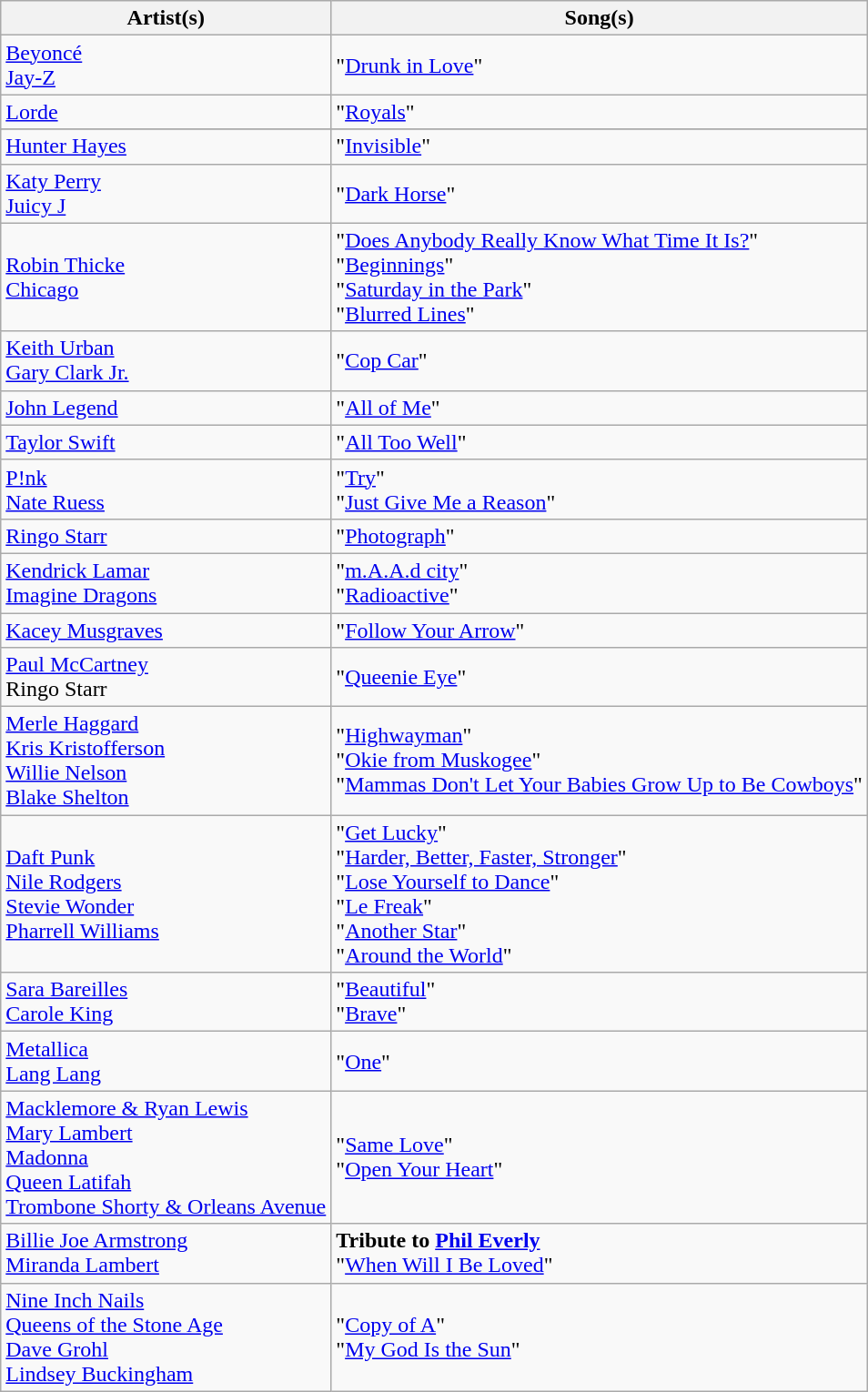<table class="wikitable">
<tr>
<th>Artist(s)</th>
<th>Song(s)</th>
</tr>
<tr>
<td><a href='#'>Beyoncé</a><br><a href='#'>Jay-Z</a></td>
<td>"<a href='#'>Drunk in Love</a>"</td>
</tr>
<tr>
<td><a href='#'>Lorde</a></td>
<td>"<a href='#'>Royals</a>"</td>
</tr>
<tr>
</tr>
<tr>
<td><a href='#'>Hunter Hayes</a></td>
<td>"<a href='#'>Invisible</a>"</td>
</tr>
<tr>
<td><a href='#'>Katy Perry</a><br><a href='#'>Juicy J</a></td>
<td>"<a href='#'>Dark Horse</a>"</td>
</tr>
<tr>
<td><a href='#'>Robin Thicke</a><br><a href='#'>Chicago</a></td>
<td>"<a href='#'>Does Anybody Really Know What Time It Is?</a>"<br>"<a href='#'>Beginnings</a>"<br>"<a href='#'>Saturday in the Park</a>"<br>"<a href='#'>Blurred Lines</a>"</td>
</tr>
<tr>
<td><a href='#'>Keith Urban</a><br><a href='#'>Gary Clark Jr.</a></td>
<td>"<a href='#'>Cop Car</a>"</td>
</tr>
<tr>
<td><a href='#'>John Legend</a></td>
<td>"<a href='#'>All of Me</a>"</td>
</tr>
<tr>
<td><a href='#'>Taylor Swift</a></td>
<td>"<a href='#'>All Too Well</a>"</td>
</tr>
<tr>
<td><a href='#'>P!nk</a><br><a href='#'>Nate Ruess</a></td>
<td>"<a href='#'>Try</a>"<br>"<a href='#'>Just Give Me a Reason</a>"</td>
</tr>
<tr>
<td><a href='#'>Ringo Starr</a></td>
<td>"<a href='#'>Photograph</a>"</td>
</tr>
<tr>
<td><a href='#'>Kendrick Lamar</a><br><a href='#'>Imagine Dragons</a></td>
<td>"<a href='#'>m.A.A.d city</a>"<br>"<a href='#'>Radioactive</a>"</td>
</tr>
<tr>
<td><a href='#'>Kacey Musgraves</a></td>
<td>"<a href='#'>Follow Your Arrow</a>"</td>
</tr>
<tr>
<td><a href='#'>Paul McCartney</a><br>Ringo Starr</td>
<td>"<a href='#'>Queenie Eye</a>"</td>
</tr>
<tr>
<td><a href='#'>Merle Haggard</a><br><a href='#'>Kris Kristofferson</a><br><a href='#'>Willie Nelson</a><br><a href='#'>Blake Shelton</a></td>
<td>"<a href='#'>Highwayman</a>"<br>"<a href='#'>Okie from Muskogee</a>"<br>"<a href='#'>Mammas Don't Let Your Babies Grow Up to Be Cowboys</a>"</td>
</tr>
<tr>
<td><a href='#'>Daft Punk</a><br><a href='#'>Nile Rodgers</a><br><a href='#'>Stevie Wonder</a><br><a href='#'>Pharrell Williams</a></td>
<td>"<a href='#'>Get Lucky</a>"<br>"<a href='#'>Harder, Better, Faster, Stronger</a>"<br>"<a href='#'>Lose Yourself to Dance</a>"<br>"<a href='#'>Le Freak</a>"<br>"<a href='#'>Another Star</a>"<br>"<a href='#'>Around the World</a>"</td>
</tr>
<tr>
<td><a href='#'>Sara Bareilles</a><br><a href='#'>Carole King</a></td>
<td>"<a href='#'>Beautiful</a>"<br>"<a href='#'>Brave</a>"</td>
</tr>
<tr>
<td><a href='#'>Metallica</a><br><a href='#'>Lang Lang</a></td>
<td>"<a href='#'>One</a>"</td>
</tr>
<tr>
<td><a href='#'>Macklemore & Ryan Lewis</a><br><a href='#'>Mary Lambert</a><br><a href='#'>Madonna</a><br><a href='#'>Queen Latifah</a><br><a href='#'>Trombone Shorty & Orleans Avenue</a></td>
<td>"<a href='#'>Same Love</a>"<br>"<a href='#'>Open Your Heart</a>"</td>
</tr>
<tr>
<td><a href='#'>Billie Joe Armstrong</a><br><a href='#'>Miranda Lambert</a></td>
<td><strong>Tribute to <a href='#'>Phil Everly</a></strong><br>"<a href='#'>When Will I Be Loved</a>"</td>
</tr>
<tr>
<td><a href='#'>Nine Inch Nails</a><br><a href='#'>Queens of the Stone Age</a><br><a href='#'>Dave Grohl</a><br><a href='#'>Lindsey Buckingham</a></td>
<td>"<a href='#'>Copy of A</a>"<br>"<a href='#'>My God Is the Sun</a>"</td>
</tr>
</table>
